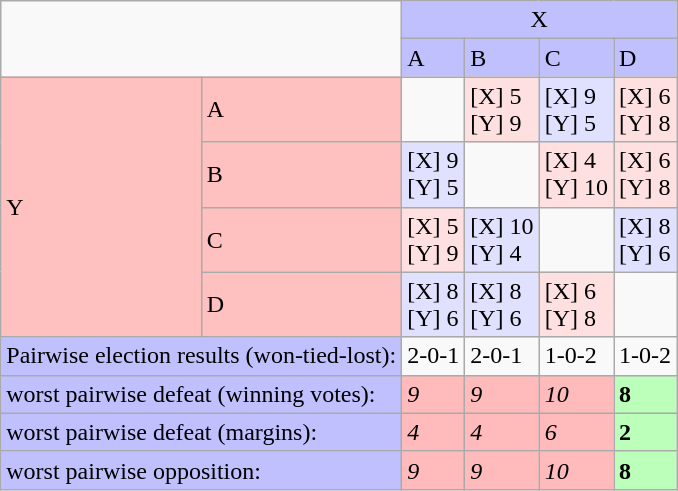<table class=wikitable>
<tr>
<td colspan=2 rowspan=2></td>
<td colspan=4 bgcolor="#c0c0ff" align=center>X</td>
</tr>
<tr>
<td bgcolor="#c0c0ff">A</td>
<td bgcolor="#c0c0ff">B</td>
<td bgcolor="#c0c0ff">C</td>
<td bgcolor="#c0c0ff">D</td>
</tr>
<tr>
<td bgcolor="#ffc0c0" rowspan=4>Y</td>
<td bgcolor="#ffc0c0">A</td>
<td></td>
<td bgcolor="#ffe0e0">[X] 5 <br>[Y] 9</td>
<td bgcolor="#e0e0ff">[X] 9 <br>[Y] 5</td>
<td bgcolor="#ffe0e0">[X] 6 <br>[Y] 8</td>
</tr>
<tr>
<td bgcolor="#ffc0c0">B</td>
<td bgcolor="#e0e0ff">[X] 9 <br>[Y] 5</td>
<td></td>
<td bgcolor="#ffe0e0">[X] 4 <br>[Y] 10</td>
<td bgcolor="#ffe0e0">[X] 6 <br>[Y] 8</td>
</tr>
<tr>
<td bgcolor="#ffc0c0">C</td>
<td bgcolor="#ffe0e0">[X] 5 <br>[Y] 9</td>
<td bgcolor="#e0e0ff">[X] 10 <br>[Y] 4</td>
<td></td>
<td bgcolor="#e0e0ff">[X] 8 <br>[Y] 6</td>
</tr>
<tr>
<td bgcolor="#ffc0c0">D</td>
<td bgcolor="#e0e0ff">[X] 8 <br>[Y] 6</td>
<td bgcolor="#e0e0ff">[X] 8 <br>[Y] 6</td>
<td bgcolor="#ffe0e0">[X] 6 <br>[Y] 8</td>
<td></td>
</tr>
<tr>
<td colspan=2 bgcolor="#c0c0ff">Pairwise election results (won-tied-lost):</td>
<td>2-0-1</td>
<td>2-0-1</td>
<td>1-0-2</td>
<td>1-0-2</td>
</tr>
<tr>
<td colspan=2 bgcolor="#c0c0ff">worst pairwise defeat (winning votes):</td>
<td bgcolor=#ffbbbb><em>9</em></td>
<td bgcolor=#ffbbbb><em>9</em></td>
<td bgcolor=#ffbbbb><em>10</em></td>
<td bgcolor=#bbffbb><strong>8</strong></td>
</tr>
<tr>
<td colspan=2 bgcolor="#c0c0ff">worst pairwise defeat (margins):</td>
<td bgcolor=#ffbbbb><em>4</em></td>
<td bgcolor=#ffbbbb><em>4</em></td>
<td bgcolor=#ffbbbb><em>6</em></td>
<td bgcolor=#bbffbb><strong>2</strong></td>
</tr>
<tr>
<td colspan=2 bgcolor="#c0c0ff">worst pairwise opposition:</td>
<td bgcolor=#ffbbbb><em>9</em></td>
<td bgcolor=#ffbbbb><em>9</em></td>
<td bgcolor=#ffbbbb><em>10</em></td>
<td bgcolor=#bbffbb><strong>8</strong></td>
</tr>
</table>
